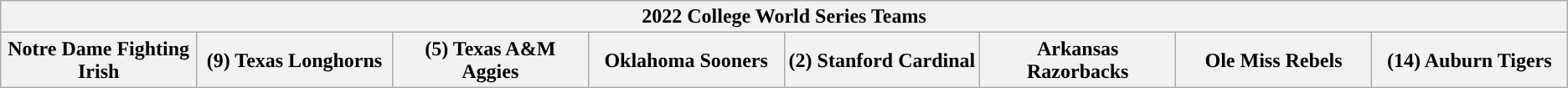<table class="wikitable">
<tr>
<th colspan=8>2022 College World Series Teams</th>
</tr>
<tr>
<th style="width: 10%; ">Notre Dame Fighting Irish</th>
<th style="width: 10%; ">(9) Texas Longhorns</th>
<th style="width: 10%; ">(5) Texas A&M Aggies</th>
<th style="width: 10%; ">Oklahoma Sooners</th>
<th style="width: 10%; ">(2) Stanford Cardinal</th>
<th style="width: 10%; ">Arkansas Razorbacks</th>
<th style="width: 10%; ">Ole Miss Rebels</th>
<th style="width: 10%; ">(14) Auburn Tigers</th>
</tr>
</table>
